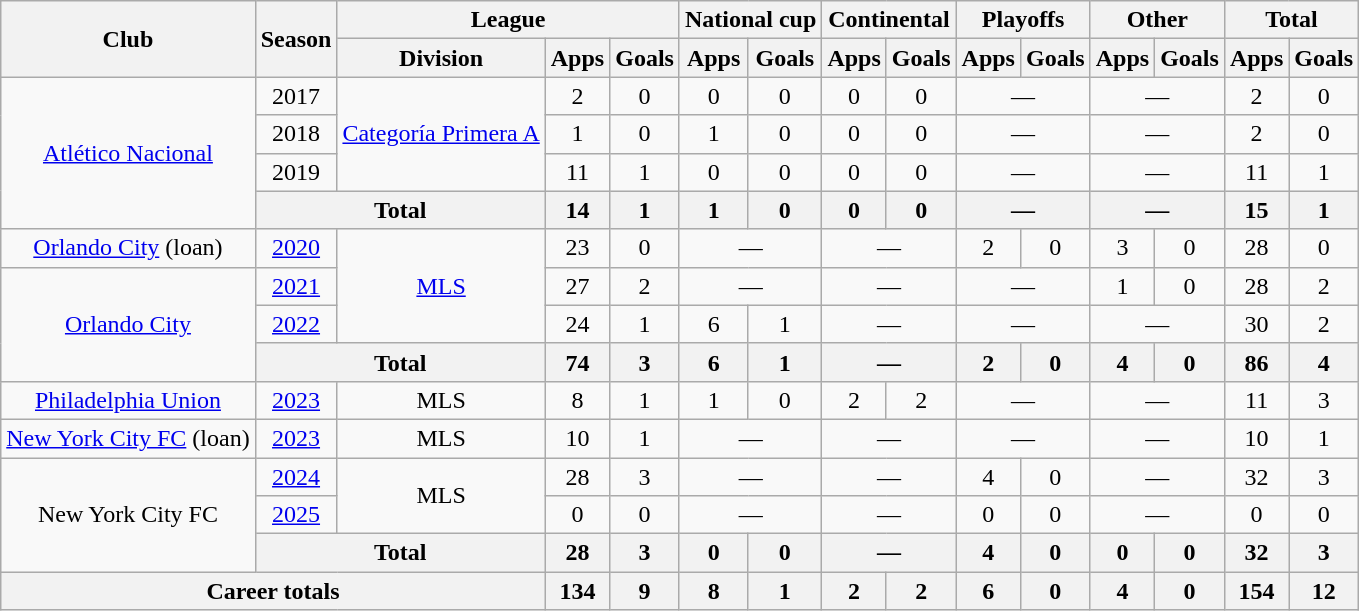<table class="wikitable" style="text-align:center;">
<tr>
<th rowspan="2">Club</th>
<th rowspan="2">Season</th>
<th colspan="3">League</th>
<th colspan="2">National cup</th>
<th colspan="2">Continental</th>
<th colspan="2">Playoffs</th>
<th colspan="2">Other</th>
<th colspan="2">Total</th>
</tr>
<tr>
<th>Division</th>
<th>Apps</th>
<th>Goals</th>
<th>Apps</th>
<th>Goals</th>
<th>Apps</th>
<th>Goals</th>
<th>Apps</th>
<th>Goals</th>
<th>Apps</th>
<th>Goals</th>
<th>Apps</th>
<th>Goals</th>
</tr>
<tr>
<td rowspan="4"><a href='#'>Atlético Nacional</a></td>
<td>2017</td>
<td rowspan="3"><a href='#'>Categoría Primera A</a></td>
<td>2</td>
<td>0</td>
<td>0</td>
<td>0</td>
<td>0</td>
<td>0</td>
<td colspan="2">—</td>
<td colspan="2">—</td>
<td>2</td>
<td>0</td>
</tr>
<tr>
<td>2018</td>
<td>1</td>
<td>0</td>
<td>1</td>
<td>0</td>
<td>0</td>
<td>0</td>
<td colspan="2">—</td>
<td colspan="2">—</td>
<td>2</td>
<td>0</td>
</tr>
<tr>
<td>2019</td>
<td>11</td>
<td>1</td>
<td>0</td>
<td>0</td>
<td>0</td>
<td>0</td>
<td colspan="2">—</td>
<td colspan="2">—</td>
<td>11</td>
<td>1</td>
</tr>
<tr>
<th colspan="2">Total</th>
<th>14</th>
<th>1</th>
<th>1</th>
<th>0</th>
<th>0</th>
<th>0</th>
<th colspan="2">—</th>
<th colspan="2">—</th>
<th>15</th>
<th>1</th>
</tr>
<tr>
<td><a href='#'>Orlando City</a> (loan)</td>
<td><a href='#'>2020</a></td>
<td rowspan="3"><a href='#'>MLS</a></td>
<td>23</td>
<td>0</td>
<td colspan="2">—</td>
<td colspan="2">—</td>
<td>2</td>
<td>0</td>
<td>3</td>
<td>0</td>
<td>28</td>
<td>0</td>
</tr>
<tr>
<td rowspan="3"><a href='#'>Orlando City</a></td>
<td><a href='#'>2021</a></td>
<td>27</td>
<td>2</td>
<td colspan="2">—</td>
<td colspan="2">—</td>
<td colspan="2">—</td>
<td>1</td>
<td>0</td>
<td>28</td>
<td>2</td>
</tr>
<tr>
<td><a href='#'>2022</a></td>
<td>24</td>
<td>1</td>
<td>6</td>
<td>1</td>
<td colspan="2">—</td>
<td colspan="2">—</td>
<td colspan="2">—</td>
<td>30</td>
<td>2</td>
</tr>
<tr>
<th colspan="2">Total</th>
<th>74</th>
<th>3</th>
<th>6</th>
<th>1</th>
<th colspan="2">—</th>
<th>2</th>
<th>0</th>
<th>4</th>
<th>0</th>
<th>86</th>
<th>4</th>
</tr>
<tr>
<td><a href='#'>Philadelphia Union</a></td>
<td><a href='#'>2023</a></td>
<td>MLS</td>
<td>8</td>
<td>1</td>
<td>1</td>
<td>0</td>
<td>2</td>
<td>2</td>
<td colspan="2">—</td>
<td colspan="2">—</td>
<td>11</td>
<td>3</td>
</tr>
<tr>
<td><a href='#'>New York City FC</a> (loan)</td>
<td><a href='#'>2023</a></td>
<td>MLS</td>
<td>10</td>
<td>1</td>
<td colspan="2">—</td>
<td colspan="2">—</td>
<td colspan="2">—</td>
<td colspan="2">—</td>
<td>10</td>
<td>1</td>
</tr>
<tr>
<td rowspan="3">New York City FC</td>
<td><a href='#'>2024</a></td>
<td rowspan="2">MLS</td>
<td>28</td>
<td>3</td>
<td colspan="2">—</td>
<td colspan="2">—</td>
<td>4</td>
<td>0</td>
<td colspan="2">—</td>
<td>32</td>
<td>3</td>
</tr>
<tr>
<td><a href='#'>2025</a></td>
<td>0</td>
<td>0</td>
<td colspan="2">—</td>
<td colspan="2">—</td>
<td>0</td>
<td>0</td>
<td colspan="2">—</td>
<td>0</td>
<td>0</td>
</tr>
<tr>
<th colspan="2">Total</th>
<th>28</th>
<th>3</th>
<th>0</th>
<th>0</th>
<th colspan="2">—</th>
<th>4</th>
<th>0</th>
<th>0</th>
<th>0</th>
<th>32</th>
<th>3</th>
</tr>
<tr>
<th colspan="3">Career totals</th>
<th>134</th>
<th>9</th>
<th>8</th>
<th>1</th>
<th>2</th>
<th>2</th>
<th>6</th>
<th>0</th>
<th>4</th>
<th>0</th>
<th>154</th>
<th>12</th>
</tr>
</table>
